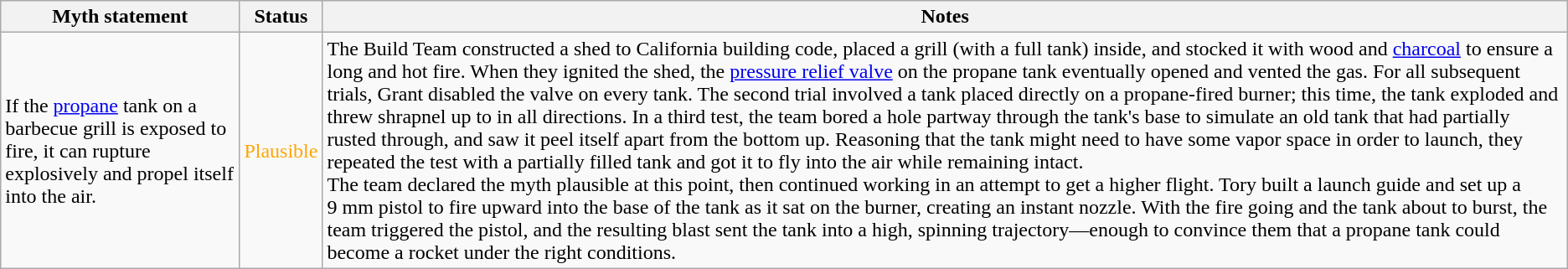<table class="wikitable plainrowheaders">
<tr>
<th>Myth statement</th>
<th>Status</th>
<th>Notes</th>
</tr>
<tr>
<td>If the <a href='#'>propane</a> tank on a barbecue grill is exposed to fire, it can rupture explosively and propel itself  into the air.</td>
<td style="color:orange">Plausible</td>
<td>The Build Team constructed a shed to California building code, placed a grill (with a full tank) inside, and stocked it with wood and <a href='#'>charcoal</a> to ensure a long and hot fire. When they ignited the shed, the <a href='#'>pressure relief valve</a> on the propane tank eventually opened and vented the gas. For all subsequent trials, Grant disabled the valve on every tank. The second trial involved a tank placed directly on a propane-fired burner; this time, the tank exploded and threw shrapnel up to  in all directions. In a third test, the team bored a hole partway through the tank's base to simulate an old tank that had partially rusted through, and saw it peel itself apart from the bottom up. Reasoning that the tank might need to have some vapor space in order to launch, they repeated the test with a partially filled tank and got it to fly  into the air while remaining intact.<br>The team declared the myth plausible at this point, then continued working in an attempt to get a higher flight. Tory built a launch guide and set up a 9 mm pistol to fire upward into the base of the tank as it sat on the burner, creating an instant nozzle. With the fire going and the tank about to burst, the team triggered the pistol, and the resulting blast sent the tank into a high, spinning trajectory—enough to convince them that a propane tank could become a rocket under the right conditions.</td>
</tr>
</table>
